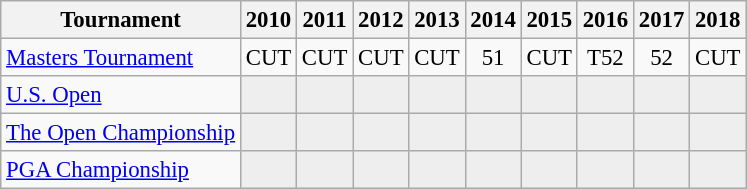<table class="wikitable" style="font-size:95%;text-align:center;">
<tr>
<th>Tournament</th>
<th>2010</th>
<th>2011</th>
<th>2012</th>
<th>2013</th>
<th>2014</th>
<th>2015</th>
<th>2016</th>
<th>2017</th>
<th>2018</th>
</tr>
<tr>
<td align=left><a href='#'>Masters Tournament</a></td>
<td>CUT</td>
<td>CUT</td>
<td>CUT</td>
<td>CUT</td>
<td>51</td>
<td>CUT</td>
<td>T52</td>
<td>52</td>
<td>CUT</td>
</tr>
<tr>
<td align=left><a href='#'>U.S. Open</a></td>
<td style="background:#eeeeee;"></td>
<td style="background:#eeeeee;"></td>
<td style="background:#eeeeee;"></td>
<td style="background:#eeeeee;"></td>
<td style="background:#eeeeee;"></td>
<td style="background:#eeeeee;"></td>
<td style="background:#eeeeee;"></td>
<td style="background:#eeeeee;"></td>
<td style="background:#eeeeee;"></td>
</tr>
<tr>
<td align=left><a href='#'>The Open Championship</a></td>
<td style="background:#eeeeee;"></td>
<td style="background:#eeeeee;"></td>
<td style="background:#eeeeee;"></td>
<td style="background:#eeeeee;"></td>
<td style="background:#eeeeee;"></td>
<td style="background:#eeeeee;"></td>
<td style="background:#eeeeee;"></td>
<td style="background:#eeeeee;"></td>
<td style="background:#eeeeee;"></td>
</tr>
<tr>
<td align=left><a href='#'>PGA Championship</a></td>
<td style="background:#eeeeee;"></td>
<td style="background:#eeeeee;"></td>
<td style="background:#eeeeee;"></td>
<td style="background:#eeeeee;"></td>
<td style="background:#eeeeee;"></td>
<td style="background:#eeeeee;"></td>
<td style="background:#eeeeee;"></td>
<td style="background:#eeeeee;"></td>
<td style="background:#eeeeee;"></td>
</tr>
</table>
